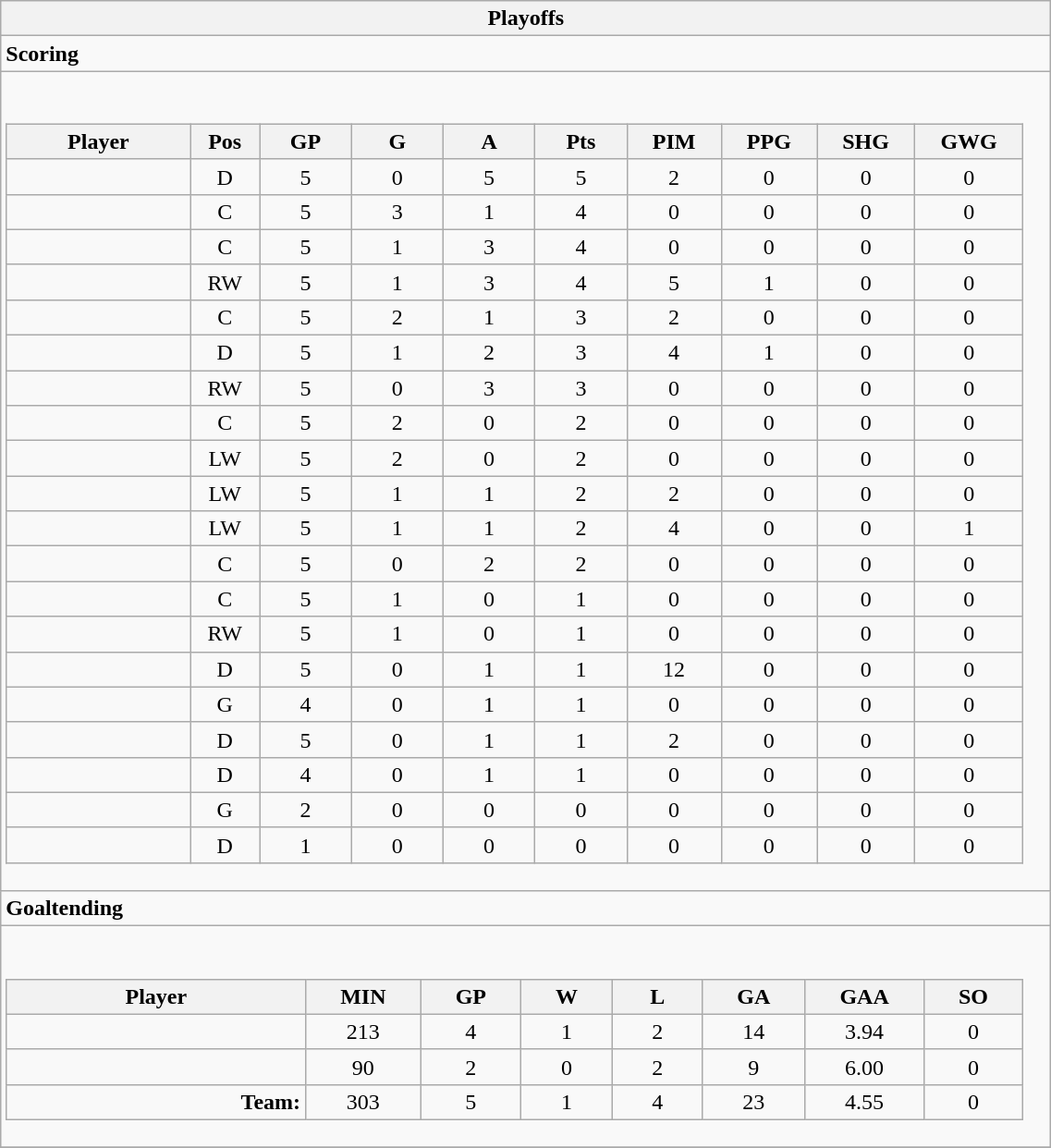<table class="wikitable collapsible " width="60%" border="1">
<tr>
<th>Playoffs</th>
</tr>
<tr>
<td class="tocccolors"><strong>Scoring</strong></td>
</tr>
<tr>
<td><br><table class="wikitable sortable">
<tr ALIGN="center">
<th bgcolor="#DDDDFF" width="10%">Player</th>
<th bgcolor="#DDDDFF" width="3%" title="Position">Pos</th>
<th bgcolor="#DDDDFF" width="5%" title="Games played">GP</th>
<th bgcolor="#DDDDFF" width="5%" title="Goals">G</th>
<th bgcolor="#DDDDFF" width="5%" title="Assists">A</th>
<th bgcolor="#DDDDFF" width="5%" title="Points">Pts</th>
<th bgcolor="#DDDDFF" width="5%" title="Penalties in Minutes">PIM</th>
<th bgcolor="#DDDDFF" width="5%" title="Power play goals">PPG</th>
<th bgcolor="#DDDDFF" width="5%" title="Short-handed goals">SHG</th>
<th bgcolor="#DDDDFF" width="5%" title="Game-winning goals">GWG</th>
</tr>
<tr align="center">
<td align="right"></td>
<td>D</td>
<td>5</td>
<td>0</td>
<td>5</td>
<td>5</td>
<td>2</td>
<td>0</td>
<td>0</td>
<td>0</td>
</tr>
<tr align="center">
<td align="right"></td>
<td>C</td>
<td>5</td>
<td>3</td>
<td>1</td>
<td>4</td>
<td>0</td>
<td>0</td>
<td>0</td>
<td>0</td>
</tr>
<tr align="center">
<td align="right"></td>
<td>C</td>
<td>5</td>
<td>1</td>
<td>3</td>
<td>4</td>
<td>0</td>
<td>0</td>
<td>0</td>
<td>0</td>
</tr>
<tr align="center">
<td align="right"></td>
<td>RW</td>
<td>5</td>
<td>1</td>
<td>3</td>
<td>4</td>
<td>5</td>
<td>1</td>
<td>0</td>
<td>0</td>
</tr>
<tr align="center">
<td align="right"></td>
<td>C</td>
<td>5</td>
<td>2</td>
<td>1</td>
<td>3</td>
<td>2</td>
<td>0</td>
<td>0</td>
<td>0</td>
</tr>
<tr align="center">
<td align="right"></td>
<td>D</td>
<td>5</td>
<td>1</td>
<td>2</td>
<td>3</td>
<td>4</td>
<td>1</td>
<td>0</td>
<td>0</td>
</tr>
<tr align="center">
<td align="right"></td>
<td>RW</td>
<td>5</td>
<td>0</td>
<td>3</td>
<td>3</td>
<td>0</td>
<td>0</td>
<td>0</td>
<td>0</td>
</tr>
<tr align="center">
<td align="right"></td>
<td>C</td>
<td>5</td>
<td>2</td>
<td>0</td>
<td>2</td>
<td>0</td>
<td>0</td>
<td>0</td>
<td>0</td>
</tr>
<tr align="center">
<td align="right"></td>
<td>LW</td>
<td>5</td>
<td>2</td>
<td>0</td>
<td>2</td>
<td>0</td>
<td>0</td>
<td>0</td>
<td>0</td>
</tr>
<tr align="center">
<td align="right"></td>
<td>LW</td>
<td>5</td>
<td>1</td>
<td>1</td>
<td>2</td>
<td>2</td>
<td>0</td>
<td>0</td>
<td>0</td>
</tr>
<tr align="center">
<td align="right"></td>
<td>LW</td>
<td>5</td>
<td>1</td>
<td>1</td>
<td>2</td>
<td>4</td>
<td>0</td>
<td>0</td>
<td>1</td>
</tr>
<tr align="center">
<td align="right"></td>
<td>C</td>
<td>5</td>
<td>0</td>
<td>2</td>
<td>2</td>
<td>0</td>
<td>0</td>
<td>0</td>
<td>0</td>
</tr>
<tr align="center">
<td align="right"></td>
<td>C</td>
<td>5</td>
<td>1</td>
<td>0</td>
<td>1</td>
<td>0</td>
<td>0</td>
<td>0</td>
<td>0</td>
</tr>
<tr align="center">
<td align="right"></td>
<td>RW</td>
<td>5</td>
<td>1</td>
<td>0</td>
<td>1</td>
<td>0</td>
<td>0</td>
<td>0</td>
<td>0</td>
</tr>
<tr align="center">
<td align="right"></td>
<td>D</td>
<td>5</td>
<td>0</td>
<td>1</td>
<td>1</td>
<td>12</td>
<td>0</td>
<td>0</td>
<td>0</td>
</tr>
<tr align="center">
<td align="right"></td>
<td>G</td>
<td>4</td>
<td>0</td>
<td>1</td>
<td>1</td>
<td>0</td>
<td>0</td>
<td>0</td>
<td>0</td>
</tr>
<tr align="center">
<td align="right"></td>
<td>D</td>
<td>5</td>
<td>0</td>
<td>1</td>
<td>1</td>
<td>2</td>
<td>0</td>
<td>0</td>
<td>0</td>
</tr>
<tr align="center">
<td align="right"></td>
<td>D</td>
<td>4</td>
<td>0</td>
<td>1</td>
<td>1</td>
<td>0</td>
<td>0</td>
<td>0</td>
<td>0</td>
</tr>
<tr align="center">
<td align="right"></td>
<td>G</td>
<td>2</td>
<td>0</td>
<td>0</td>
<td>0</td>
<td>0</td>
<td>0</td>
<td>0</td>
<td>0</td>
</tr>
<tr align="center">
<td align="right"></td>
<td>D</td>
<td>1</td>
<td>0</td>
<td>0</td>
<td>0</td>
<td>0</td>
<td>0</td>
<td>0</td>
<td>0</td>
</tr>
</table>
</td>
</tr>
<tr>
<td class="toccolors"><strong>Goaltending</strong></td>
</tr>
<tr>
<td><br><table class="wikitable sortable">
<tr>
<th bgcolor="#DDDDFF" width="10%">Player</th>
<th width="3%" bgcolor="#DDDDFF" title="Minutes played">MIN</th>
<th width="3%" bgcolor="#DDDDFF" title="Games played in">GP</th>
<th width="3%" bgcolor="#DDDDFF" title="Wins">W</th>
<th width="3%" bgcolor="#DDDDFF"title="Losses">L</th>
<th width="3%" bgcolor="#DDDDFF" title="Goals against">GA</th>
<th width="3%" bgcolor="#DDDDFF" title="Goals against average">GAA</th>
<th width="3%" bgcolor="#DDDDFF" title="Shut-outs">SO</th>
</tr>
<tr align="center">
<td align="right"></td>
<td>213</td>
<td>4</td>
<td>1</td>
<td>2</td>
<td>14</td>
<td>3.94</td>
<td>0</td>
</tr>
<tr align="center">
<td align="right"></td>
<td>90</td>
<td>2</td>
<td>0</td>
<td>2</td>
<td>9</td>
<td>6.00</td>
<td>0</td>
</tr>
<tr align="center">
<td align="right"><strong>Team:</strong></td>
<td>303</td>
<td>5</td>
<td>1</td>
<td>4</td>
<td>23</td>
<td>4.55</td>
<td>0</td>
</tr>
</table>
</td>
</tr>
<tr>
</tr>
</table>
